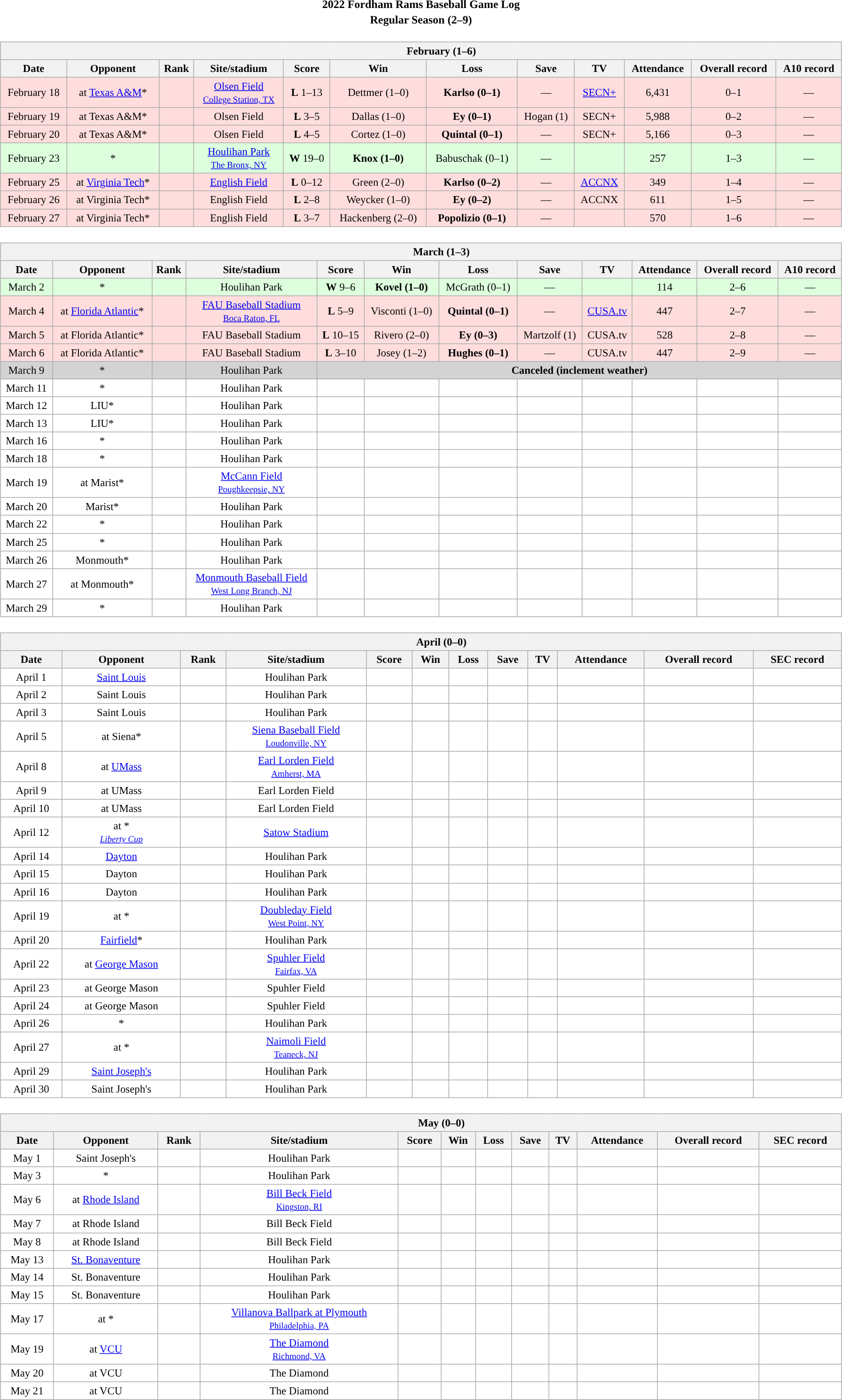<table class="toccolours" width=95% style="clear:both; margin:1.5em auto; text-align:center;">
<tr>
<th colspan=2>2022 Fordham Rams Baseball Game Log</th>
</tr>
<tr>
<th colspan=2>Regular Season (2–9)</th>
</tr>
<tr valign="top">
<td><br><table class="wikitable collapsible collapsed" style="margin:auto; width:100%; text-align:center; font-size:95%">
<tr>
<th colspan=12 style="padding-left:4em;">February (1–6)</th>
</tr>
<tr>
<th>Date</th>
<th>Opponent</th>
<th>Rank</th>
<th>Site/stadium</th>
<th>Score</th>
<th>Win</th>
<th>Loss</th>
<th>Save</th>
<th>TV</th>
<th>Attendance</th>
<th>Overall record</th>
<th>A10 record</th>
</tr>
<tr align="center" bgcolor="ffdddd">
<td>February 18</td>
<td>at <a href='#'>Texas A&M</a>*</td>
<td></td>
<td><a href='#'>Olsen Field</a><br><small><a href='#'>College Station, TX</a></small></td>
<td><strong>L</strong> 1–13</td>
<td>Dettmer (1–0)</td>
<td><strong>Karlso (0–1)</strong></td>
<td>—</td>
<td><a href='#'>SECN+</a></td>
<td>6,431</td>
<td>0–1</td>
<td>—</td>
</tr>
<tr align="center" bgcolor="ffdddd">
<td>February 19</td>
<td>at Texas A&M*</td>
<td></td>
<td>Olsen Field</td>
<td><strong>L</strong> 3–5</td>
<td>Dallas (1–0)</td>
<td><strong>Ey (0–1)</strong></td>
<td>Hogan (1)</td>
<td>SECN+</td>
<td>5,988</td>
<td>0–2</td>
<td>—</td>
</tr>
<tr align="center" bgcolor="ffdddd">
<td>February 20</td>
<td>at Texas A&M*</td>
<td></td>
<td>Olsen Field</td>
<td><strong>L</strong> 4–5</td>
<td>Cortez (1–0)</td>
<td><strong>Quintal (0–1)</strong></td>
<td>—</td>
<td>SECN+</td>
<td>5,166</td>
<td>0–3</td>
<td>—</td>
</tr>
<tr align="center" bgcolor="ddffdd">
<td>February 23</td>
<td>*</td>
<td></td>
<td><a href='#'>Houlihan Park</a><br><small><a href='#'>The Bronx, NY</a></small></td>
<td><strong>W</strong> 19–0</td>
<td><strong>Knox (1–0)</strong></td>
<td>Babuschak (0–1)</td>
<td>—</td>
<td></td>
<td>257</td>
<td>1–3</td>
<td>—</td>
</tr>
<tr align="center" bgcolor="ffdddd">
<td>February 25</td>
<td>at <a href='#'>Virginia Tech</a>*</td>
<td></td>
<td><a href='#'>English Field</a><br></td>
<td><strong>L</strong> 0–12</td>
<td>Green (2–0)</td>
<td><strong>Karlso (0–2)</strong></td>
<td>—</td>
<td><a href='#'>ACCNX</a></td>
<td>349</td>
<td>1–4</td>
<td>—</td>
</tr>
<tr align="center" bgcolor="ffdddd">
<td>February 26</td>
<td>at Virginia Tech*</td>
<td></td>
<td>English Field</td>
<td><strong>L</strong> 2–8</td>
<td>Weycker (1–0)</td>
<td><strong>Ey (0–2)</strong></td>
<td>—</td>
<td>ACCNX</td>
<td>611</td>
<td>1–5</td>
<td>—</td>
</tr>
<tr align="center" bgcolor="ffdddd">
<td>February 27</td>
<td>at Virginia Tech*</td>
<td></td>
<td>English Field</td>
<td><strong>L</strong> 3–7</td>
<td>Hackenberg (2–0)</td>
<td><strong>Popolizio (0–1)</strong></td>
<td>—</td>
<td></td>
<td>570</td>
<td>1–6</td>
<td>—</td>
</tr>
</table>
</td>
</tr>
<tr>
<td><br><table class="wikitable collapsible" style="margin:auto; width:100%; text-align:center; font-size:95%">
<tr>
<th colspan=12 style="padding-left:4em;">March (1–3)</th>
</tr>
<tr>
<th>Date</th>
<th>Opponent</th>
<th>Rank</th>
<th>Site/stadium</th>
<th>Score</th>
<th>Win</th>
<th>Loss</th>
<th>Save</th>
<th>TV</th>
<th>Attendance</th>
<th>Overall record</th>
<th>A10 record</th>
</tr>
<tr align="center" bgcolor="ddffdd">
<td>March 2</td>
<td>*<br></td>
<td></td>
<td>Houlihan Park</td>
<td><strong>W</strong> 9–6</td>
<td><strong>Kovel (1–0)</strong></td>
<td>McGrath (0–1)</td>
<td>—</td>
<td></td>
<td>114</td>
<td>2–6</td>
<td>—</td>
</tr>
<tr align="center" bgcolor="ffdddd">
<td>March 4</td>
<td>at <a href='#'>Florida Atlantic</a>*</td>
<td></td>
<td><a href='#'>FAU Baseball Stadium</a><br><small><a href='#'>Boca Raton, FL</a></small></td>
<td><strong>L</strong> 5–9</td>
<td>Visconti (1–0)</td>
<td><strong>Quintal (0–1)</strong></td>
<td>—</td>
<td><a href='#'>CUSA.tv</a></td>
<td>447</td>
<td>2–7</td>
<td>—</td>
</tr>
<tr align="center" bgcolor="ffdddd">
<td>March 5</td>
<td>at Florida Atlantic*</td>
<td></td>
<td>FAU Baseball Stadium</td>
<td><strong>L</strong> 10–15</td>
<td>Rivero (2–0)</td>
<td><strong>Ey (0–3)</strong></td>
<td>Martzolf (1)</td>
<td>CUSA.tv</td>
<td>528</td>
<td>2–8</td>
<td>—</td>
</tr>
<tr align="center" bgcolor="ffdddd">
<td>March 6</td>
<td>at Florida Atlantic*</td>
<td></td>
<td>FAU Baseball Stadium</td>
<td><strong>L</strong> 3–10</td>
<td>Josey (1–2)</td>
<td><strong>Hughes (0–1)</strong></td>
<td>—</td>
<td>CUSA.tv</td>
<td>447</td>
<td>2–9</td>
<td>—</td>
</tr>
<tr align="center" bgcolor="d3d3d3">
<td>March 9</td>
<td>*</td>
<td></td>
<td>Houlihan Park</td>
<td colspan="8"><strong>Canceled (inclement weather)</strong></td>
</tr>
<tr align="center" bgcolor="white">
<td>March 11</td>
<td>*</td>
<td></td>
<td>Houlihan Park</td>
<td></td>
<td></td>
<td></td>
<td></td>
<td></td>
<td></td>
<td></td>
<td></td>
</tr>
<tr align="center" bgcolor="white">
<td>March 12</td>
<td>LIU*</td>
<td></td>
<td>Houlihan Park</td>
<td></td>
<td></td>
<td></td>
<td></td>
<td></td>
<td></td>
<td></td>
<td></td>
</tr>
<tr align="center" bgcolor="white">
<td>March 13</td>
<td>LIU*</td>
<td></td>
<td>Houlihan Park</td>
<td></td>
<td></td>
<td></td>
<td></td>
<td></td>
<td></td>
<td></td>
<td></td>
</tr>
<tr align="center" bgcolor="white">
<td>March 16</td>
<td>*</td>
<td></td>
<td>Houlihan Park</td>
<td></td>
<td></td>
<td></td>
<td></td>
<td></td>
<td></td>
<td></td>
<td></td>
</tr>
<tr align="center" bgcolor="white">
<td>March 18</td>
<td>*</td>
<td></td>
<td>Houlihan Park</td>
<td></td>
<td></td>
<td></td>
<td></td>
<td></td>
<td></td>
<td></td>
<td></td>
</tr>
<tr align="center" bgcolor="white">
<td>March 19</td>
<td>at Marist*</td>
<td></td>
<td><a href='#'>McCann Field</a><br><small><a href='#'>Poughkeepsie, NY</a></small></td>
<td></td>
<td></td>
<td></td>
<td></td>
<td></td>
<td></td>
<td></td>
<td></td>
</tr>
<tr align="center" bgcolor="white">
<td>March 20</td>
<td>Marist*</td>
<td></td>
<td>Houlihan Park</td>
<td></td>
<td></td>
<td></td>
<td></td>
<td></td>
<td></td>
<td></td>
<td></td>
</tr>
<tr align="center" bgcolor="white">
<td>March 22</td>
<td>*</td>
<td></td>
<td>Houlihan Park</td>
<td></td>
<td></td>
<td></td>
<td></td>
<td></td>
<td></td>
<td></td>
<td></td>
</tr>
<tr align="center" bgcolor="white">
<td>March 25</td>
<td>*</td>
<td></td>
<td>Houlihan Park</td>
<td></td>
<td></td>
<td></td>
<td></td>
<td></td>
<td></td>
<td></td>
<td></td>
</tr>
<tr align="center" bgcolor="white">
<td>March 26</td>
<td>Monmouth*</td>
<td></td>
<td>Houlihan Park</td>
<td></td>
<td></td>
<td></td>
<td></td>
<td></td>
<td></td>
<td></td>
<td></td>
</tr>
<tr align="center" bgcolor="white">
<td>March 27</td>
<td>at Monmouth*</td>
<td></td>
<td><a href='#'>Monmouth Baseball Field</a><br><small><a href='#'>West Long Branch, NJ</a></small></td>
<td></td>
<td></td>
<td></td>
<td></td>
<td></td>
<td></td>
<td></td>
<td></td>
</tr>
<tr align="center" bgcolor="white">
<td>March 29</td>
<td>*<br></td>
<td></td>
<td>Houlihan Park</td>
<td></td>
<td></td>
<td></td>
<td></td>
<td></td>
<td></td>
<td></td>
<td></td>
</tr>
</table>
</td>
</tr>
<tr>
<td><br><table class="wikitable collapsible collapsed" style="margin:auto; width:100%; text-align:center; font-size:95%">
<tr>
<th colspan=12 style="padding-left:4em;">April (0–0)</th>
</tr>
<tr>
<th>Date</th>
<th>Opponent</th>
<th>Rank</th>
<th>Site/stadium</th>
<th>Score</th>
<th>Win</th>
<th>Loss</th>
<th>Save</th>
<th>TV</th>
<th>Attendance</th>
<th>Overall record</th>
<th>SEC record</th>
</tr>
<tr align="center" bgcolor="white">
<td>April 1</td>
<td><a href='#'>Saint Louis</a></td>
<td></td>
<td>Houlihan Park</td>
<td></td>
<td></td>
<td></td>
<td></td>
<td></td>
<td></td>
<td></td>
<td></td>
</tr>
<tr align="center" bgcolor="white">
<td>April 2</td>
<td>Saint Louis</td>
<td></td>
<td>Houlihan Park</td>
<td></td>
<td></td>
<td></td>
<td></td>
<td></td>
<td></td>
<td></td>
<td></td>
</tr>
<tr align="center" bgcolor="white">
<td>April 3</td>
<td>Saint Louis</td>
<td></td>
<td>Houlihan Park</td>
<td></td>
<td></td>
<td></td>
<td></td>
<td></td>
<td></td>
<td></td>
<td></td>
</tr>
<tr align="center" bgcolor="white">
<td>April 5</td>
<td>at Siena*</td>
<td></td>
<td><a href='#'>Siena Baseball Field</a><br><small><a href='#'>Loudonville, NY</a></small></td>
<td></td>
<td></td>
<td></td>
<td></td>
<td></td>
<td></td>
<td></td>
<td></td>
</tr>
<tr align="center" bgcolor="white">
<td>April 8</td>
<td>at <a href='#'>UMass</a></td>
<td></td>
<td><a href='#'>Earl Lorden Field</a><br><small><a href='#'>Amherst, MA</a></small></td>
<td></td>
<td></td>
<td></td>
<td></td>
<td></td>
<td></td>
<td></td>
<td></td>
</tr>
<tr align="center" bgcolor="white">
<td>April 9</td>
<td>at UMass</td>
<td></td>
<td>Earl Lorden Field</td>
<td></td>
<td></td>
<td></td>
<td></td>
<td></td>
<td></td>
<td></td>
<td></td>
</tr>
<tr align="center" bgcolor="white">
<td>April 10</td>
<td>at UMass</td>
<td></td>
<td>Earl Lorden Field</td>
<td></td>
<td></td>
<td></td>
<td></td>
<td></td>
<td></td>
<td></td>
<td></td>
</tr>
<tr align="center" bgcolor="white">
<td>April 12</td>
<td>at *<br><small><em><a href='#'>Liberty Cup</a></em></small></td>
<td></td>
<td><a href='#'>Satow Stadium</a><br></td>
<td></td>
<td></td>
<td></td>
<td></td>
<td></td>
<td></td>
<td></td>
<td></td>
</tr>
<tr align="center" bgcolor="white">
<td>April 14</td>
<td><a href='#'>Dayton</a></td>
<td></td>
<td>Houlihan Park</td>
<td></td>
<td></td>
<td></td>
<td></td>
<td></td>
<td></td>
<td></td>
<td></td>
</tr>
<tr align="center" bgcolor="white">
<td>April 15</td>
<td>Dayton</td>
<td></td>
<td>Houlihan Park</td>
<td></td>
<td></td>
<td></td>
<td></td>
<td></td>
<td></td>
<td></td>
<td></td>
</tr>
<tr align="center" bgcolor="white">
<td>April 16</td>
<td>Dayton</td>
<td></td>
<td>Houlihan Park</td>
<td></td>
<td></td>
<td></td>
<td></td>
<td></td>
<td></td>
<td></td>
<td></td>
</tr>
<tr align="center" bgcolor="white">
<td>April 19</td>
<td>at *</td>
<td></td>
<td><a href='#'>Doubleday Field</a><br><small><a href='#'>West Point, NY</a></small></td>
<td></td>
<td></td>
<td></td>
<td></td>
<td></td>
<td></td>
<td></td>
<td></td>
</tr>
<tr align="center" bgcolor="white">
<td>April 20</td>
<td><a href='#'>Fairfield</a>*</td>
<td></td>
<td>Houlihan Park</td>
<td></td>
<td></td>
<td></td>
<td></td>
<td></td>
<td></td>
<td></td>
<td></td>
</tr>
<tr align="center" bgcolor="white">
<td>April 22</td>
<td>at <a href='#'>George Mason</a></td>
<td></td>
<td><a href='#'>Spuhler Field</a><br><small><a href='#'>Fairfax, VA</a></small></td>
<td></td>
<td></td>
<td></td>
<td></td>
<td></td>
<td></td>
<td></td>
<td></td>
</tr>
<tr align="center" bgcolor="white">
<td>April 23</td>
<td>at George Mason</td>
<td></td>
<td>Spuhler Field</td>
<td></td>
<td></td>
<td></td>
<td></td>
<td></td>
<td></td>
<td></td>
<td></td>
</tr>
<tr align="center" bgcolor="white">
<td>April 24</td>
<td>at George Mason</td>
<td></td>
<td>Spuhler Field</td>
<td></td>
<td></td>
<td></td>
<td></td>
<td></td>
<td></td>
<td></td>
<td></td>
</tr>
<tr align="center" bgcolor="white">
<td>April 26</td>
<td>*</td>
<td></td>
<td>Houlihan Park</td>
<td></td>
<td></td>
<td></td>
<td></td>
<td></td>
<td></td>
<td></td>
<td></td>
</tr>
<tr align="center" bgcolor="white">
<td>April 27</td>
<td>at *</td>
<td></td>
<td><a href='#'>Naimoli Field</a><br><small><a href='#'>Teaneck, NJ</a></small></td>
<td></td>
<td></td>
<td></td>
<td></td>
<td></td>
<td></td>
<td></td>
<td></td>
</tr>
<tr align="center" bgcolor="white">
<td>April 29</td>
<td><a href='#'>Saint Joseph's</a></td>
<td></td>
<td>Houlihan Park</td>
<td></td>
<td></td>
<td></td>
<td></td>
<td></td>
<td></td>
<td></td>
<td></td>
</tr>
<tr align="center" bgcolor="white">
<td>April 30</td>
<td>Saint Joseph's</td>
<td></td>
<td>Houlihan Park</td>
<td></td>
<td></td>
<td></td>
<td></td>
<td></td>
<td></td>
<td></td>
<td></td>
</tr>
</table>
</td>
</tr>
<tr>
<td><br><table class="wikitable collapsible collapsed" style="margin:auto; width:100%; text-align:center; font-size:95%">
<tr>
<th colspan=13 style="padding-left:4em;">May (0–0)</th>
</tr>
<tr>
<th>Date</th>
<th>Opponent</th>
<th>Rank</th>
<th>Site/stadium</th>
<th>Score</th>
<th>Win</th>
<th>Loss</th>
<th>Save</th>
<th>TV</th>
<th>Attendance</th>
<th>Overall record</th>
<th>SEC record</th>
</tr>
<tr align="center" bgcolor="white">
<td>May 1</td>
<td>Saint Joseph's</td>
<td></td>
<td>Houlihan Park</td>
<td></td>
<td></td>
<td></td>
<td></td>
<td></td>
<td></td>
<td></td>
<td></td>
</tr>
<tr align="center" bgcolor="white">
<td>May 3</td>
<td>*</td>
<td></td>
<td>Houlihan Park</td>
<td></td>
<td></td>
<td></td>
<td></td>
<td></td>
<td></td>
<td></td>
<td></td>
</tr>
<tr align="center" bgcolor="white">
<td>May 6</td>
<td>at <a href='#'>Rhode Island</a></td>
<td></td>
<td><a href='#'>Bill Beck Field</a><br><small><a href='#'>Kingston, RI</a></small></td>
<td></td>
<td></td>
<td></td>
<td></td>
<td></td>
<td></td>
<td></td>
<td></td>
</tr>
<tr align="center" bgcolor="white">
<td>May 7</td>
<td>at Rhode Island</td>
<td></td>
<td>Bill Beck Field</td>
<td></td>
<td></td>
<td></td>
<td></td>
<td></td>
<td></td>
<td></td>
<td></td>
</tr>
<tr align="center" bgcolor="white">
<td>May 8</td>
<td>at Rhode Island</td>
<td></td>
<td>Bill Beck Field</td>
<td></td>
<td></td>
<td></td>
<td></td>
<td></td>
<td></td>
<td></td>
<td></td>
</tr>
<tr align="center" bgcolor="white">
<td>May 13</td>
<td><a href='#'>St. Bonaventure</a></td>
<td></td>
<td>Houlihan Park</td>
<td></td>
<td></td>
<td></td>
<td></td>
<td></td>
<td></td>
<td></td>
<td></td>
</tr>
<tr align="center" bgcolor="white">
<td>May 14</td>
<td>St. Bonaventure</td>
<td></td>
<td>Houlihan Park</td>
<td></td>
<td></td>
<td></td>
<td></td>
<td></td>
<td></td>
<td></td>
<td></td>
</tr>
<tr align="center" bgcolor="white">
<td>May 15</td>
<td>St. Bonaventure</td>
<td></td>
<td>Houlihan Park</td>
<td></td>
<td></td>
<td></td>
<td></td>
<td></td>
<td></td>
<td></td>
<td></td>
</tr>
<tr align="center" bgcolor="white">
<td>May 17</td>
<td>at *</td>
<td></td>
<td><a href='#'>Villanova Ballpark at Plymouth</a><br><small><a href='#'>Philadelphia, PA</a></small></td>
<td></td>
<td></td>
<td></td>
<td></td>
<td></td>
<td></td>
<td></td>
<td></td>
</tr>
<tr align="center" bgcolor="white">
<td>May 19</td>
<td>at <a href='#'>VCU</a></td>
<td></td>
<td><a href='#'>The Diamond</a><br><small><a href='#'>Richmond, VA</a></small></td>
<td></td>
<td></td>
<td></td>
<td></td>
<td></td>
<td></td>
<td></td>
<td></td>
</tr>
<tr align="center" bgcolor="white">
<td>May 20</td>
<td>at VCU</td>
<td></td>
<td>The Diamond</td>
<td></td>
<td></td>
<td></td>
<td></td>
<td></td>
<td></td>
<td></td>
<td></td>
</tr>
<tr align="center" bgcolor="white">
<td>May 21</td>
<td>at VCU</td>
<td></td>
<td>The Diamond</td>
<td></td>
<td></td>
<td></td>
<td></td>
<td></td>
<td></td>
<td></td>
<td></td>
</tr>
</table>
</td>
</tr>
</table>
